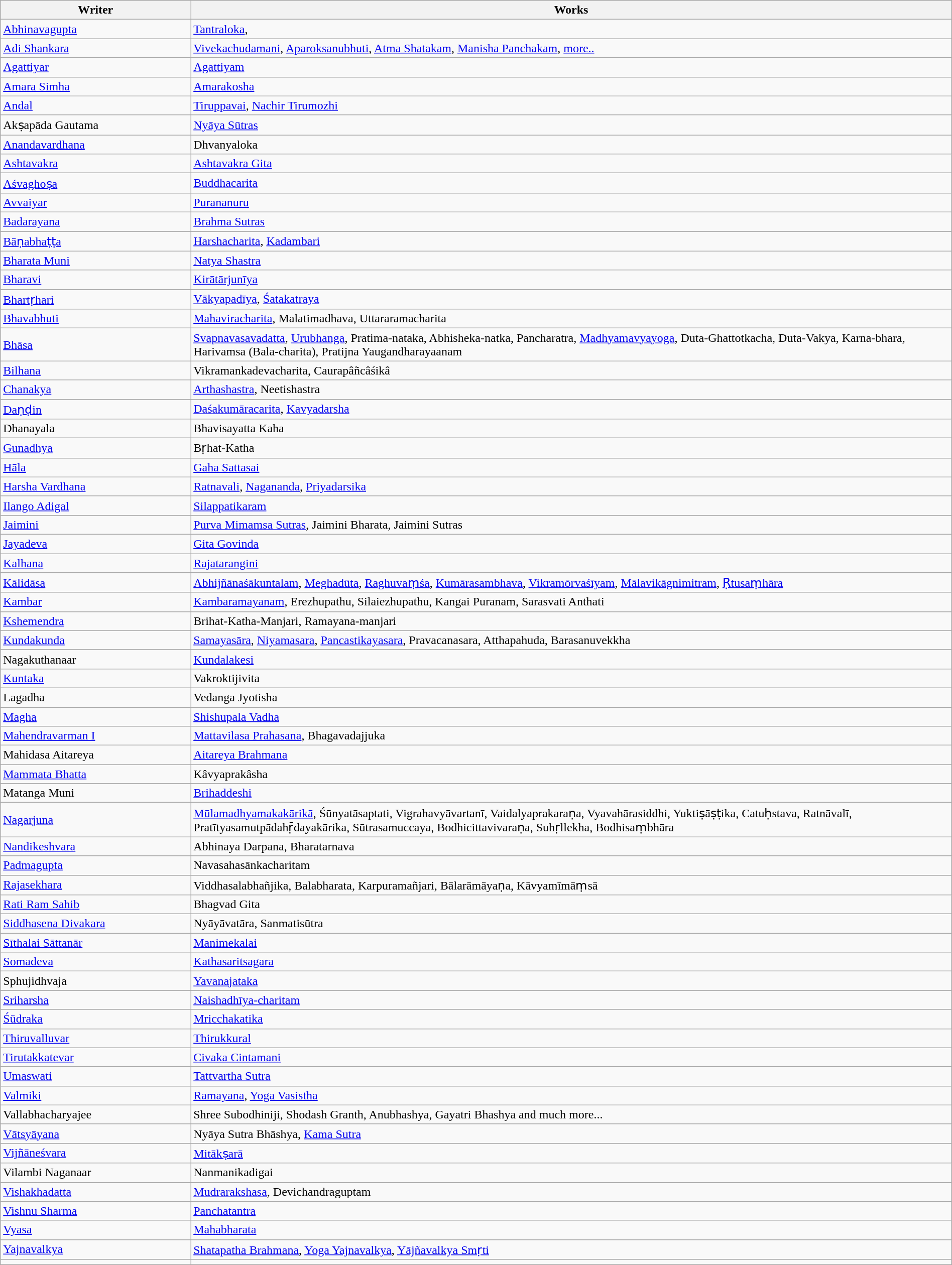<table class="wikitable sortable" width=100%>
<tr>
<th width=20%>Writer</th>
<th width=80%>Works</th>
</tr>
<tr>
<td><a href='#'>Abhinavagupta</a></td>
<td><a href='#'>Tantraloka</a>,</td>
</tr>
<tr>
<td><a href='#'>Adi Shankara</a></td>
<td><a href='#'>Vivekachudamani</a>, <a href='#'>Aparoksanubhuti</a>, <a href='#'>Atma Shatakam</a>, <a href='#'>Manisha Panchakam</a>, <a href='#'>more..</a></td>
</tr>
<tr>
<td><a href='#'>Agattiyar</a></td>
<td><a href='#'>Agattiyam</a></td>
</tr>
<tr>
<td><a href='#'>Amara Simha</a></td>
<td><a href='#'>Amarakosha</a></td>
</tr>
<tr>
<td><a href='#'>Andal</a></td>
<td><a href='#'>Tiruppavai</a>, <a href='#'>Nachir Tirumozhi</a></td>
</tr>
<tr>
<td>Akṣapāda Gautama</td>
<td><a href='#'>Nyāya Sūtras</a></td>
</tr>
<tr>
<td><a href='#'>Anandavardhana</a></td>
<td>Dhvanyaloka</td>
</tr>
<tr>
<td><a href='#'>Ashtavakra</a></td>
<td><a href='#'>Ashtavakra Gita</a></td>
</tr>
<tr>
<td><a href='#'>Aśvaghoṣa</a></td>
<td><a href='#'>Buddhacarita</a></td>
</tr>
<tr>
<td><a href='#'>Avvaiyar</a></td>
<td><a href='#'>Purananuru</a></td>
</tr>
<tr>
<td><a href='#'>Badarayana</a></td>
<td><a href='#'>Brahma Sutras</a></td>
</tr>
<tr>
<td><a href='#'>Bāṇabhaṭṭa</a></td>
<td><a href='#'>Harshacharita</a>, <a href='#'>Kadambari</a></td>
</tr>
<tr>
<td><a href='#'>Bharata Muni</a></td>
<td><a href='#'>Natya Shastra</a></td>
</tr>
<tr>
<td><a href='#'>Bharavi</a></td>
<td><a href='#'>Kirātārjunīya</a></td>
</tr>
<tr>
<td><a href='#'>Bhartṛhari</a></td>
<td><a href='#'>Vākyapadīya</a>, <a href='#'>Śatakatraya</a></td>
</tr>
<tr>
<td><a href='#'>Bhavabhuti</a></td>
<td><a href='#'>Mahaviracharita</a>, Malatimadhava, Uttararamacharita</td>
</tr>
<tr>
<td><a href='#'>Bhāsa</a></td>
<td><a href='#'>Svapnavasavadatta</a>, <a href='#'>Urubhanga</a>, Pratima-nataka, Abhisheka-natka, Pancharatra, <a href='#'>Madhyamavyayoga</a>, Duta-Ghattotkacha, Duta-Vakya, Karna-bhara, Harivamsa (Bala-charita), Pratijna Yaugandharayaanam</td>
</tr>
<tr>
<td><a href='#'>Bilhana</a></td>
<td>Vikramankadevacharita, Caurapâñcâśikâ</td>
</tr>
<tr>
<td><a href='#'>Chanakya</a></td>
<td><a href='#'>Arthashastra</a>, Neetishastra</td>
</tr>
<tr>
<td><a href='#'>Daṇḍin</a></td>
<td><a href='#'>Daśakumāracarita</a>, <a href='#'>Kavyadarsha</a></td>
</tr>
<tr>
<td>Dhanayala</td>
<td>Bhavisayatta Kaha</td>
</tr>
<tr>
<td><a href='#'>Gunadhya</a></td>
<td>Bṛhat-Katha</td>
</tr>
<tr>
<td><a href='#'>Hāla</a></td>
<td><a href='#'>Gaha Sattasai</a></td>
</tr>
<tr>
<td><a href='#'>Harsha Vardhana</a></td>
<td><a href='#'>Ratnavali</a>, <a href='#'>Nagananda</a>, <a href='#'>Priyadarsika</a></td>
</tr>
<tr>
<td><a href='#'>Ilango Adigal</a></td>
<td><a href='#'>Silappatikaram</a></td>
</tr>
<tr>
<td><a href='#'>Jaimini</a></td>
<td><a href='#'>Purva Mimamsa Sutras</a>, Jaimini Bharata, Jaimini Sutras</td>
</tr>
<tr>
<td><a href='#'>Jayadeva</a></td>
<td><a href='#'>Gita Govinda</a></td>
</tr>
<tr>
<td><a href='#'>Kalhana</a></td>
<td><a href='#'>Rajatarangini</a></td>
</tr>
<tr>
<td><a href='#'>Kālidāsa</a></td>
<td><a href='#'>Abhijñānaśākuntalam</a>, <a href='#'>Meghadūta</a>, <a href='#'>Raghuvaṃśa</a>, <a href='#'>Kumārasambhava</a>, <a href='#'>Vikramōrvaśīyam</a>, <a href='#'>Mālavikāgnimitram</a>, <a href='#'>Ṛtusaṃhāra</a></td>
</tr>
<tr>
<td><a href='#'>Kambar</a></td>
<td><a href='#'>Kambaramayanam</a>, Erezhupathu, Silaiezhupathu, Kangai Puranam, Sarasvati Anthati</td>
</tr>
<tr>
<td><a href='#'>Kshemendra</a></td>
<td>Brihat-Katha-Manjari, Ramayana-manjari</td>
</tr>
<tr>
<td><a href='#'>Kundakunda</a></td>
<td><a href='#'>Samayasāra</a>, <a href='#'>Niyamasara</a>, <a href='#'>Pancastikayasara</a>, Pravacanasara, Atthapahuda, Barasanuvekkha</td>
</tr>
<tr>
<td>Nagakuthanaar</td>
<td><a href='#'>Kundalakesi</a></td>
</tr>
<tr>
<td><a href='#'>Kuntaka</a></td>
<td>Vakroktijivita</td>
</tr>
<tr>
<td>Lagadha</td>
<td>Vedanga Jyotisha</td>
</tr>
<tr>
<td><a href='#'>Magha</a></td>
<td><a href='#'>Shishupala Vadha</a></td>
</tr>
<tr>
<td><a href='#'>Mahendravarman I</a></td>
<td><a href='#'>Mattavilasa Prahasana</a>, Bhagavadajjuka</td>
</tr>
<tr>
<td>Mahidasa Aitareya</td>
<td><a href='#'>Aitareya Brahmana</a></td>
</tr>
<tr>
<td><a href='#'>Mammata Bhatta</a></td>
<td>Kâvyaprakâsha</td>
</tr>
<tr>
<td>Matanga Muni</td>
<td><a href='#'>Brihaddeshi</a></td>
</tr>
<tr>
<td><a href='#'>Nagarjuna</a></td>
<td><a href='#'>Mūlamadhyamakakārikā</a>, Śūnyatāsaptati, Vigrahavyāvartanī, Vaidalyaprakaraṇa, Vyavahārasiddhi, Yuktiṣāṣṭika, Catuḥstava, Ratnāvalī, Pratītyasamutpādahṝdayakārika, Sūtrasamuccaya, Bodhicittavivaraṇa, Suhṛllekha, Bodhisaṃbhāra</td>
</tr>
<tr>
<td><a href='#'>Nandikeshvara</a></td>
<td>Abhinaya Darpana, Bharatarnava</td>
</tr>
<tr>
<td><a href='#'>Padmagupta</a></td>
<td>Navasahasānkacharitam</td>
</tr>
<tr>
<td><a href='#'>Rajasekhara</a></td>
<td>Viddhasalabhañjika, Balabharata, Karpuramañjari, Bālarāmāyaṇa, Kāvyamīmāṃsā</td>
</tr>
<tr>
<td><a href='#'>Rati Ram Sahib</a></td>
<td>Bhagvad Gita</td>
</tr>
<tr>
<td><a href='#'>Siddhasena Divakara</a></td>
<td>Nyāyāvatāra, Sanmatisūtra</td>
</tr>
<tr>
<td><a href='#'>Sīthalai Sāttanār</a></td>
<td><a href='#'>Manimekalai</a></td>
</tr>
<tr>
<td><a href='#'>Somadeva</a></td>
<td><a href='#'>Kathasaritsagara</a></td>
</tr>
<tr>
<td>Sphujidhvaja</td>
<td><a href='#'>Yavanajataka</a></td>
</tr>
<tr>
<td><a href='#'>Sriharsha</a></td>
<td><a href='#'>Naishadhīya-charitam</a></td>
</tr>
<tr>
<td><a href='#'>Śūdraka</a></td>
<td><a href='#'>Mricchakatika</a></td>
</tr>
<tr>
<td><a href='#'>Thiruvalluvar</a></td>
<td><a href='#'>Thirukkural</a></td>
</tr>
<tr>
<td><a href='#'>Tirutakkatevar</a></td>
<td><a href='#'>Civaka Cintamani</a></td>
</tr>
<tr>
<td><a href='#'>Umaswati</a></td>
<td><a href='#'>Tattvartha Sutra</a></td>
</tr>
<tr>
<td><a href='#'>Valmiki</a></td>
<td><a href='#'>Ramayana</a>, <a href='#'>Yoga Vasistha</a></td>
</tr>
<tr>
<td>Vallabhacharyajee</td>
<td>Shree Subodhiniji, Shodash Granth, Anubhashya, Gayatri Bhashya and much more...</td>
</tr>
<tr>
<td><a href='#'>Vātsyāyana</a></td>
<td>Nyāya Sutra Bhāshya, <a href='#'>Kama Sutra</a></td>
</tr>
<tr>
<td><a href='#'>Vijñāneśvara</a></td>
<td><a href='#'>Mitākṣarā</a></td>
</tr>
<tr>
<td>Vilambi Naganaar</td>
<td>Nanmanikadigai</td>
</tr>
<tr>
<td><a href='#'>Vishakhadatta</a></td>
<td><a href='#'>Mudrarakshasa</a>, Devichandraguptam</td>
</tr>
<tr>
<td><a href='#'>Vishnu Sharma</a></td>
<td><a href='#'>Panchatantra</a></td>
</tr>
<tr>
<td><a href='#'>Vyasa</a></td>
<td><a href='#'>Mahabharata</a></td>
</tr>
<tr>
<td><a href='#'>Yajnavalkya</a></td>
<td><a href='#'>Shatapatha Brahmana</a>, <a href='#'>Yoga Yajnavalkya</a>, <a href='#'>Yājñavalkya Smṛti</a></td>
</tr>
<tr>
<td></td>
<td></td>
</tr>
</table>
